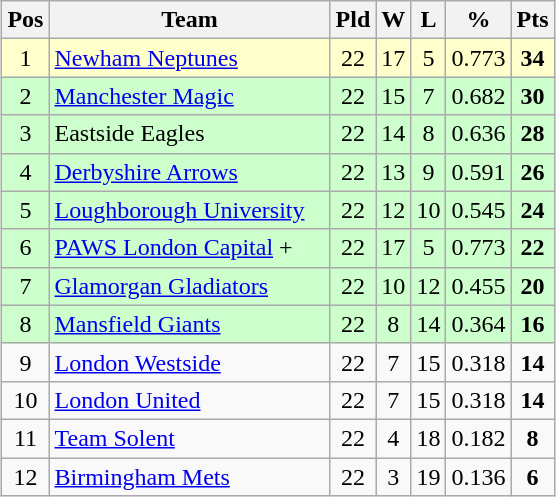<table class="wikitable" style="margin:1em auto; text-align: center;">
<tr>
<th>Pos</th>
<th scope="col" style="width: 180px;">Team</th>
<th>Pld</th>
<th>W</th>
<th>L</th>
<th>%</th>
<th>Pts</th>
</tr>
<tr style="background: #ffffcc;">
<td>1</td>
<td style="text-align:left;"><a href='#'>Newham Neptunes</a></td>
<td>22</td>
<td>17</td>
<td>5</td>
<td>0.773</td>
<td><strong>34</strong></td>
</tr>
<tr style="background: #ccffcc;">
<td>2</td>
<td style="text-align:left;"><a href='#'>Manchester Magic</a></td>
<td>22</td>
<td>15</td>
<td>7</td>
<td>0.682</td>
<td><strong>30</strong></td>
</tr>
<tr style="background: #ccffcc;">
<td>3</td>
<td style="text-align:left;">Eastside Eagles</td>
<td>22</td>
<td>14</td>
<td>8</td>
<td>0.636</td>
<td><strong>28</strong></td>
</tr>
<tr style="background: #ccffcc;">
<td>4</td>
<td style="text-align:left;"><a href='#'>Derbyshire Arrows</a></td>
<td>22</td>
<td>13</td>
<td>9</td>
<td>0.591</td>
<td><strong>26</strong></td>
</tr>
<tr style="background: #ccffcc;">
<td>5</td>
<td style="text-align:left;"><a href='#'>Loughborough University</a></td>
<td>22</td>
<td>12</td>
<td>10</td>
<td>0.545</td>
<td><strong>24</strong></td>
</tr>
<tr style="background: #ccffcc;">
<td>6</td>
<td style="text-align:left;"><a href='#'>PAWS London Capital</a> +</td>
<td>22</td>
<td>17</td>
<td>5</td>
<td>0.773</td>
<td><strong>22</strong></td>
</tr>
<tr style="background: #ccffcc;">
<td>7</td>
<td style="text-align:left;"><a href='#'>Glamorgan Gladiators</a></td>
<td>22</td>
<td>10</td>
<td>12</td>
<td>0.455</td>
<td><strong>20</strong></td>
</tr>
<tr style="background: #ccffcc;">
<td>8</td>
<td style="text-align:left;"><a href='#'>Mansfield Giants</a></td>
<td>22</td>
<td>8</td>
<td>14</td>
<td>0.364</td>
<td><strong>16</strong></td>
</tr>
<tr>
<td>9</td>
<td style="text-align:left;"><a href='#'>London Westside</a></td>
<td>22</td>
<td>7</td>
<td>15</td>
<td>0.318</td>
<td><strong>14</strong></td>
</tr>
<tr>
<td>10</td>
<td style="text-align:left;"><a href='#'>London United</a></td>
<td>22</td>
<td>7</td>
<td>15</td>
<td>0.318</td>
<td><strong>14</strong></td>
</tr>
<tr>
<td>11</td>
<td style="text-align:left;"><a href='#'>Team Solent</a></td>
<td>22</td>
<td>4</td>
<td>18</td>
<td>0.182</td>
<td><strong>8</strong></td>
</tr>
<tr>
<td>12</td>
<td style="text-align:left;"><a href='#'>Birmingham Mets</a></td>
<td>22</td>
<td>3</td>
<td>19</td>
<td>0.136</td>
<td><strong>6</strong></td>
</tr>
</table>
